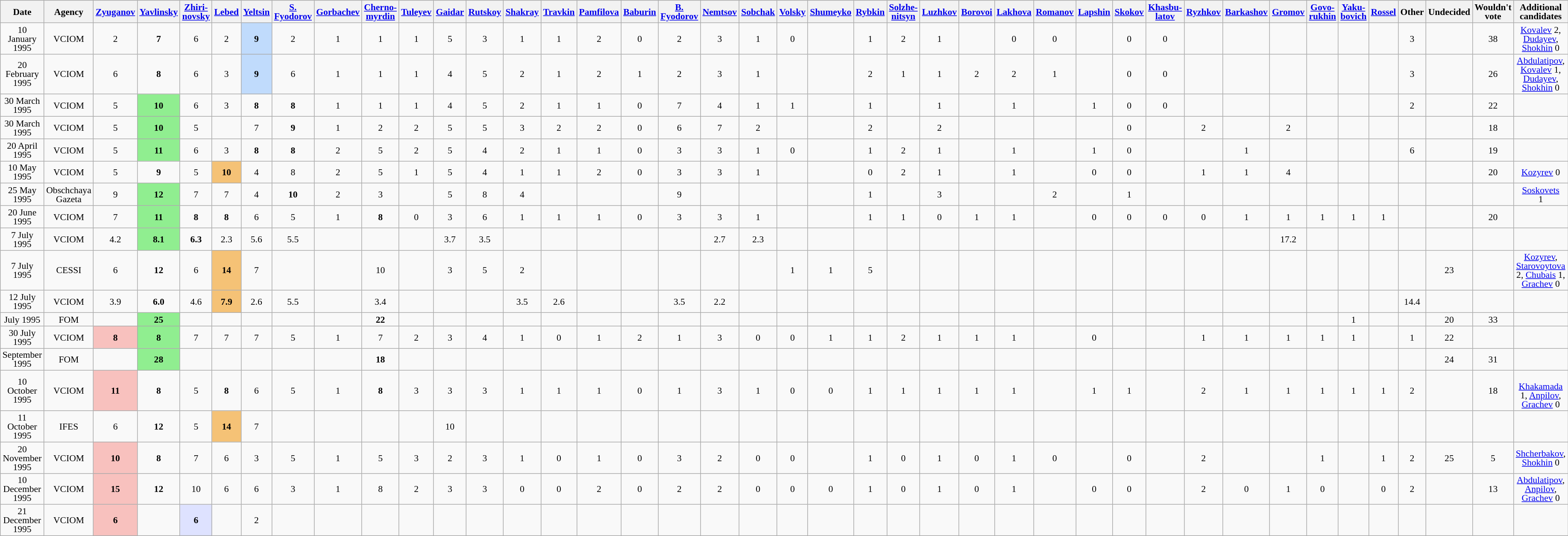<table class="wikitable" style="text-align:center;font-size:90%;line-height:14px;">
<tr>
<th>Date</th>
<th>Agency</th>
<th><a href='#'>Zyuganov</a></th>
<th><a href='#'>Yavlinsky</a></th>
<th><a href='#'>Zhiri-<br>novsky</a></th>
<th><a href='#'>Lebed</a></th>
<th><a href='#'>Yeltsin</a></th>
<th><a href='#'>S. Fyodorov</a></th>
<th><a href='#'>Gorbachev</a></th>
<th><a href='#'>Cherno-<br>myrdin</a></th>
<th><a href='#'>Tuleyev</a></th>
<th><a href='#'>Gaidar</a></th>
<th><a href='#'>Rutskoy</a></th>
<th><a href='#'>Shakray</a></th>
<th><a href='#'>Travkin</a></th>
<th><a href='#'>Pamfilova</a></th>
<th><a href='#'>Baburin</a></th>
<th><a href='#'>B. Fyodorov</a></th>
<th><a href='#'>Nemtsov</a></th>
<th><a href='#'>Sobchak</a></th>
<th><a href='#'>Volsky</a></th>
<th><a href='#'>Shumeyko</a></th>
<th><a href='#'>Rybkin</a></th>
<th><a href='#'>Solzhe-<br>nitsyn</a></th>
<th><a href='#'>Luzhkov</a></th>
<th><a href='#'>Borovoi</a></th>
<th><a href='#'>Lakhova</a></th>
<th><a href='#'>Romanov</a></th>
<th><a href='#'>Lapshin</a></th>
<th><a href='#'>Skokov</a></th>
<th><a href='#'>Khasbu-<br>latov</a></th>
<th><a href='#'>Ryzhkov</a></th>
<th><a href='#'>Barkashov</a></th>
<th><a href='#'>Gromov</a></th>
<th><a href='#'>Govo-<br>rukhin</a></th>
<th><a href='#'>Yaku-<br>bovich</a></th>
<th><a href='#'>Rossel</a></th>
<th>Other</th>
<th>Undecided</th>
<th>Wouldn't vote</th>
<th>Additional candidates</th>
</tr>
<tr>
<td>10 January 1995</td>
<td>VCIOM</td>
<td>2</td>
<td><strong>7</strong></td>
<td>6</td>
<td>2</td>
<td style="background:#C0DBFC"><strong>9</strong></td>
<td>2</td>
<td>1</td>
<td>1</td>
<td>1</td>
<td>5</td>
<td>3</td>
<td>1</td>
<td>1</td>
<td>2</td>
<td>0</td>
<td>2</td>
<td>3</td>
<td>1</td>
<td>0</td>
<td></td>
<td>1</td>
<td>2</td>
<td>1</td>
<td></td>
<td>0</td>
<td>0</td>
<td></td>
<td>0</td>
<td>0</td>
<td></td>
<td></td>
<td></td>
<td></td>
<td></td>
<td></td>
<td>3</td>
<td></td>
<td>38</td>
<td><a href='#'>Kovalev</a> 2, <a href='#'>Dudayev</a>, <a href='#'>Shokhin</a> 0</td>
</tr>
<tr>
<td>20 February 1995</td>
<td>VCIOM</td>
<td>6</td>
<td><strong>8</strong></td>
<td>6</td>
<td>3</td>
<td style="background:#C0DBFC"><strong>9</strong></td>
<td>6</td>
<td>1</td>
<td>1</td>
<td>1</td>
<td>4</td>
<td>5</td>
<td>2</td>
<td>1</td>
<td>2</td>
<td>1</td>
<td>2</td>
<td>3</td>
<td>1</td>
<td></td>
<td></td>
<td>2</td>
<td>1</td>
<td>1</td>
<td>2</td>
<td>2</td>
<td>1</td>
<td></td>
<td>0</td>
<td>0</td>
<td></td>
<td></td>
<td></td>
<td></td>
<td></td>
<td></td>
<td>3</td>
<td></td>
<td>26</td>
<td><a href='#'>Abdulatipov</a>, <a href='#'>Kovalev</a> 1, <a href='#'>Dudayev</a>, <a href='#'>Shokhin</a> 0</td>
</tr>
<tr>
<td>30 March 1995</td>
<td>VCIOM</td>
<td>5</td>
<td style="background:#90ee90"><strong>10</strong></td>
<td>6</td>
<td>3</td>
<td><strong>8</strong></td>
<td><strong>8</strong></td>
<td>1</td>
<td>1</td>
<td>1</td>
<td>4</td>
<td>5</td>
<td>2</td>
<td>1</td>
<td>1</td>
<td>0</td>
<td>7</td>
<td>4</td>
<td>1</td>
<td>1</td>
<td></td>
<td>1</td>
<td></td>
<td>1</td>
<td></td>
<td>1</td>
<td></td>
<td>1</td>
<td>0</td>
<td>0</td>
<td></td>
<td></td>
<td></td>
<td></td>
<td></td>
<td></td>
<td>2</td>
<td></td>
<td>22</td>
<td></td>
</tr>
<tr>
<td>30 March 1995</td>
<td>VCIOM</td>
<td>5</td>
<td style="background:#90ee90"><strong>10</strong></td>
<td>5</td>
<td></td>
<td>7</td>
<td><strong>9</strong></td>
<td>1</td>
<td>2</td>
<td>2</td>
<td>5</td>
<td>5</td>
<td>3</td>
<td>2</td>
<td>2</td>
<td>0</td>
<td>6</td>
<td>7</td>
<td>2</td>
<td></td>
<td></td>
<td>2</td>
<td></td>
<td>2</td>
<td></td>
<td></td>
<td></td>
<td></td>
<td>0</td>
<td></td>
<td>2</td>
<td></td>
<td>2</td>
<td></td>
<td></td>
<td></td>
<td></td>
<td></td>
<td>18</td>
<td></td>
</tr>
<tr>
<td>20 April 1995</td>
<td>VCIOM</td>
<td>5</td>
<td style="background:#90ee90"><strong>11</strong></td>
<td>6</td>
<td>3</td>
<td><strong>8</strong></td>
<td><strong>8</strong></td>
<td>2</td>
<td>5</td>
<td>2</td>
<td>5</td>
<td>4</td>
<td>2</td>
<td>1</td>
<td>1</td>
<td>0</td>
<td>3</td>
<td>3</td>
<td>1</td>
<td>0</td>
<td></td>
<td>1</td>
<td>2</td>
<td>1</td>
<td></td>
<td>1</td>
<td></td>
<td>1</td>
<td>0</td>
<td></td>
<td></td>
<td>1</td>
<td></td>
<td></td>
<td></td>
<td></td>
<td>6</td>
<td></td>
<td>19</td>
<td></td>
</tr>
<tr>
<td>10 May 1995</td>
<td>VCIOM</td>
<td>5</td>
<td><strong>9</strong></td>
<td>5</td>
<td style="background:#f5c276"><strong>10</strong></td>
<td>4</td>
<td>8</td>
<td>2</td>
<td>5</td>
<td>1</td>
<td>5</td>
<td>4</td>
<td>1</td>
<td>1</td>
<td>2</td>
<td>0</td>
<td>3</td>
<td>3</td>
<td>1</td>
<td></td>
<td></td>
<td>0</td>
<td>2</td>
<td>1</td>
<td></td>
<td>1</td>
<td></td>
<td>0</td>
<td>0</td>
<td></td>
<td>1</td>
<td>1</td>
<td>4</td>
<td></td>
<td></td>
<td></td>
<td></td>
<td></td>
<td>20</td>
<td><a href='#'>Kozyrev</a> 0</td>
</tr>
<tr>
<td>25 May 1995</td>
<td>Obschchaya Gazeta</td>
<td>9</td>
<td style="background:#90ee90"><strong>12</strong></td>
<td>7</td>
<td>7</td>
<td>4</td>
<td><strong>10</strong></td>
<td>2</td>
<td>3</td>
<td></td>
<td>5</td>
<td>8</td>
<td>4</td>
<td></td>
<td></td>
<td></td>
<td>9</td>
<td></td>
<td></td>
<td></td>
<td></td>
<td>1</td>
<td></td>
<td>3</td>
<td></td>
<td></td>
<td>2</td>
<td></td>
<td>1</td>
<td></td>
<td></td>
<td></td>
<td></td>
<td></td>
<td></td>
<td></td>
<td></td>
<td></td>
<td></td>
<td><a href='#'>Soskovets</a><br> 1</td>
</tr>
<tr>
<td>20 June 1995</td>
<td>VCIOM</td>
<td>7</td>
<td style="background:#90ee90"><strong>11</strong></td>
<td><strong>8</strong></td>
<td><strong>8</strong></td>
<td>6</td>
<td>5</td>
<td>1</td>
<td><strong>8</strong></td>
<td>0</td>
<td>3</td>
<td>6</td>
<td>1</td>
<td>1</td>
<td>1</td>
<td>0</td>
<td>3</td>
<td>3</td>
<td>1</td>
<td></td>
<td></td>
<td>1</td>
<td>1</td>
<td>0</td>
<td>1</td>
<td>1</td>
<td></td>
<td>0</td>
<td>0</td>
<td>0</td>
<td>0</td>
<td>1</td>
<td>1</td>
<td>1</td>
<td>1</td>
<td>1</td>
<td></td>
<td></td>
<td>20</td>
<td></td>
</tr>
<tr>
<td>7 July 1995</td>
<td>VCIOM</td>
<td>4.2</td>
<td style="background:#90ee90"><strong>8.1</strong></td>
<td><strong>6.3</strong></td>
<td>2.3</td>
<td>5.6</td>
<td>5.5</td>
<td></td>
<td></td>
<td></td>
<td>3.7</td>
<td>3.5</td>
<td></td>
<td></td>
<td></td>
<td></td>
<td></td>
<td>2.7</td>
<td>2.3</td>
<td></td>
<td></td>
<td></td>
<td></td>
<td></td>
<td></td>
<td></td>
<td></td>
<td></td>
<td></td>
<td></td>
<td></td>
<td></td>
<td>17.2</td>
<td></td>
<td></td>
<td></td>
<td></td>
<td></td>
<td></td>
<td></td>
</tr>
<tr>
<td>7 July 1995</td>
<td>CESSI</td>
<td>6</td>
<td><strong>12</strong></td>
<td>6</td>
<td style="background:#f5c276"><strong>14</strong></td>
<td>7</td>
<td></td>
<td></td>
<td>10</td>
<td></td>
<td>3</td>
<td>5</td>
<td>2</td>
<td></td>
<td></td>
<td></td>
<td></td>
<td></td>
<td></td>
<td>1</td>
<td>1</td>
<td>5</td>
<td></td>
<td></td>
<td></td>
<td></td>
<td></td>
<td></td>
<td></td>
<td></td>
<td></td>
<td></td>
<td></td>
<td></td>
<td></td>
<td></td>
<td></td>
<td>23</td>
<td></td>
<td><a href='#'>Kozyrev</a>, <a href='#'>Starovoytova</a> 2, <a href='#'>Chubais</a> 1, <a href='#'>Grachev</a> 0</td>
</tr>
<tr>
<td>12 July 1995</td>
<td>VCIOM</td>
<td>3.9</td>
<td><strong>6.0</strong></td>
<td>4.6</td>
<td style="background:#f5c276"><strong>7.9</strong></td>
<td>2.6</td>
<td>5.5</td>
<td></td>
<td>3.4</td>
<td></td>
<td></td>
<td></td>
<td>3.5</td>
<td>2.6</td>
<td></td>
<td></td>
<td>3.5</td>
<td>2.2</td>
<td></td>
<td></td>
<td></td>
<td></td>
<td></td>
<td></td>
<td></td>
<td></td>
<td></td>
<td></td>
<td></td>
<td></td>
<td></td>
<td></td>
<td></td>
<td></td>
<td></td>
<td></td>
<td>14.4</td>
<td></td>
<td></td>
<td></td>
</tr>
<tr>
<td>July 1995</td>
<td>FOM</td>
<td></td>
<td style="background:#90ee90"><strong>25</strong></td>
<td></td>
<td></td>
<td></td>
<td></td>
<td></td>
<td><strong>22</strong></td>
<td></td>
<td></td>
<td></td>
<td></td>
<td></td>
<td></td>
<td></td>
<td></td>
<td></td>
<td></td>
<td></td>
<td></td>
<td></td>
<td></td>
<td></td>
<td></td>
<td></td>
<td></td>
<td></td>
<td></td>
<td></td>
<td></td>
<td></td>
<td></td>
<td></td>
<td>1</td>
<td></td>
<td></td>
<td>20</td>
<td>33</td>
<td></td>
</tr>
<tr>
<td>30 July 1995</td>
<td>VCIOM</td>
<td style="background:#F8C1BE"><strong>8</strong></td>
<td style="background:#90ee90"><strong>8</strong></td>
<td>7</td>
<td>7</td>
<td>7</td>
<td>5</td>
<td>1</td>
<td>7</td>
<td>2</td>
<td>3</td>
<td>4</td>
<td>1</td>
<td>0</td>
<td>1</td>
<td>2</td>
<td>1</td>
<td>3</td>
<td>0</td>
<td>0</td>
<td>1</td>
<td>1</td>
<td>2</td>
<td>1</td>
<td>1</td>
<td>1</td>
<td></td>
<td>0</td>
<td></td>
<td></td>
<td>1</td>
<td>1</td>
<td>1</td>
<td>1</td>
<td>1</td>
<td></td>
<td>1</td>
<td>22</td>
<td></td>
<td></td>
</tr>
<tr>
<td>September 1995</td>
<td>FOM</td>
<td></td>
<td style="background:#90ee90"><strong>28</strong></td>
<td></td>
<td></td>
<td></td>
<td></td>
<td></td>
<td><strong>18</strong></td>
<td></td>
<td></td>
<td></td>
<td></td>
<td></td>
<td></td>
<td></td>
<td></td>
<td></td>
<td></td>
<td></td>
<td></td>
<td></td>
<td></td>
<td></td>
<td></td>
<td></td>
<td></td>
<td></td>
<td></td>
<td></td>
<td></td>
<td></td>
<td></td>
<td></td>
<td></td>
<td></td>
<td></td>
<td>24</td>
<td>31</td>
<td></td>
</tr>
<tr>
<td>10 October 1995</td>
<td>VCIOM</td>
<td style="background:#F8C1BE"><strong>11</strong></td>
<td><strong>8</strong></td>
<td>5</td>
<td><strong>8</strong></td>
<td>6</td>
<td>5</td>
<td>1</td>
<td><strong>8</strong></td>
<td>3</td>
<td>3</td>
<td>3</td>
<td>1</td>
<td>1</td>
<td>1</td>
<td>0</td>
<td>1</td>
<td>3</td>
<td>1</td>
<td>0</td>
<td>0</td>
<td>1</td>
<td>1</td>
<td>1</td>
<td>1</td>
<td>1</td>
<td></td>
<td>1</td>
<td>1</td>
<td></td>
<td>2</td>
<td>1</td>
<td>1</td>
<td>1</td>
<td>1</td>
<td>1</td>
<td>2</td>
<td></td>
<td>18</td>
<td><br><a href='#'>Khakamada</a> 1, <a href='#'>Anpilov</a>, <a href='#'>Grachev</a> 0</td>
</tr>
<tr>
<td>11 October 1995</td>
<td>IFES</td>
<td>6</td>
<td><strong>12</strong></td>
<td>5</td>
<td style="background:#f5c276"><strong>14</strong></td>
<td>7</td>
<td></td>
<td></td>
<td></td>
<td></td>
<td>10</td>
<td></td>
<td></td>
<td></td>
<td></td>
<td></td>
<td></td>
<td></td>
<td></td>
<td></td>
<td></td>
<td></td>
<td></td>
<td></td>
<td></td>
<td></td>
<td></td>
<td></td>
<td></td>
<td></td>
<td></td>
<td></td>
<td></td>
<td></td>
<td></td>
<td></td>
<td></td>
<td></td>
<td></td>
<td></td>
</tr>
<tr>
<td>20 November 1995</td>
<td>VCIOM</td>
<td style="background:#F8C1BE"><strong>10</strong></td>
<td><strong>8</strong></td>
<td>7</td>
<td>6</td>
<td>3</td>
<td>5</td>
<td>1</td>
<td>5</td>
<td>3</td>
<td>2</td>
<td>3</td>
<td>1</td>
<td>0</td>
<td>1</td>
<td>0</td>
<td>3</td>
<td>2</td>
<td>0</td>
<td>0</td>
<td></td>
<td>1</td>
<td>0</td>
<td>1</td>
<td>0</td>
<td>1</td>
<td>0</td>
<td></td>
<td>0</td>
<td></td>
<td>2</td>
<td></td>
<td></td>
<td>1</td>
<td></td>
<td>1</td>
<td>2</td>
<td>25</td>
<td>5</td>
<td><a href='#'>Shcherbakov</a>, <a href='#'>Shokhin</a> 0</td>
</tr>
<tr>
<td>10 December 1995</td>
<td>VCIOM</td>
<td style="background:#F8C1BE"><strong>15</strong></td>
<td><strong>12</strong></td>
<td>10</td>
<td>6</td>
<td>6</td>
<td>3</td>
<td>1</td>
<td>8</td>
<td>2</td>
<td>3</td>
<td>3</td>
<td>0</td>
<td>0</td>
<td>2</td>
<td>0</td>
<td>2</td>
<td>2</td>
<td>0</td>
<td>0</td>
<td>0</td>
<td>1</td>
<td>0</td>
<td>1</td>
<td>0</td>
<td>1</td>
<td></td>
<td>0</td>
<td>0</td>
<td></td>
<td>2</td>
<td>0</td>
<td>1</td>
<td>0</td>
<td></td>
<td>0</td>
<td>2</td>
<td></td>
<td>13</td>
<td><a href='#'>Abdulatipov</a>, <a href='#'>Anpilov</a>, <a href='#'>Grachev</a> 0</td>
</tr>
<tr>
<td>21 December 1995</td>
<td>VCIOM</td>
<td style="background:#F8C1BE"><strong>6</strong></td>
<td></td>
<td style="background:#dee2ff"><strong>6</strong></td>
<td></td>
<td>2</td>
<td></td>
<td></td>
<td></td>
<td></td>
<td></td>
<td></td>
<td></td>
<td></td>
<td></td>
<td></td>
<td></td>
<td></td>
<td></td>
<td></td>
<td></td>
<td></td>
<td></td>
<td></td>
<td></td>
<td></td>
<td></td>
<td></td>
<td></td>
<td></td>
<td></td>
<td></td>
<td></td>
<td></td>
<td></td>
<td></td>
<td></td>
<td></td>
<td></td>
<td></td>
</tr>
</table>
